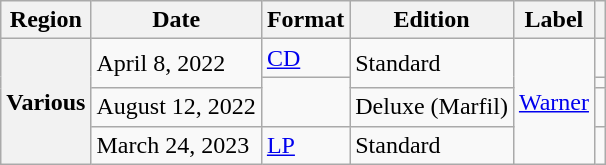<table class="wikitable plainrowheaders">
<tr>
<th scope="col">Region</th>
<th scope="col">Date</th>
<th scope="col">Format</th>
<th scope="col">Edition</th>
<th scope="col">Label</th>
<th scope="col"></th>
</tr>
<tr>
<th scope="row" rowspan="4">Various</th>
<td rowspan="2">April 8, 2022</td>
<td><a href='#'>CD</a></td>
<td rowspan="2">Standard</td>
<td rowspan="4"><a href='#'>Warner</a></td>
<td style="text-align:center;"></td>
</tr>
<tr>
<td rowspan="2"></td>
<td style="text-align:center;"></td>
</tr>
<tr>
<td>August 12, 2022</td>
<td>Deluxe (Marfil)</td>
<td style="text-align:center;"></td>
</tr>
<tr>
<td>March 24, 2023</td>
<td><a href='#'>LP</a></td>
<td>Standard</td>
<td style="text-align:center;"></td>
</tr>
</table>
